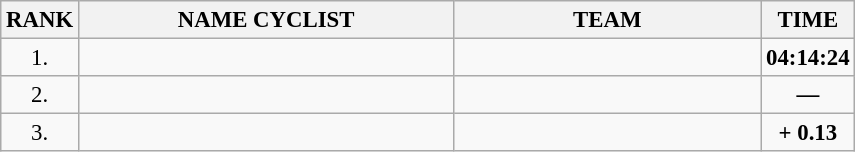<table class="wikitable" style="font-size:95%;">
<tr>
<th>RANK</th>
<th align="left" style="width: 16em">NAME CYCLIST</th>
<th align="left" style="width: 13em">TEAM</th>
<th>TIME</th>
</tr>
<tr>
<td align="center">1.</td>
<td></td>
<td></td>
<td align="center"><strong>04:14:24</strong></td>
</tr>
<tr>
<td align="center">2.</td>
<td></td>
<td></td>
<td align="center"><strong>—</strong></td>
</tr>
<tr>
<td align="center">3.</td>
<td></td>
<td></td>
<td align="center"><strong>+ 0.13</strong></td>
</tr>
</table>
